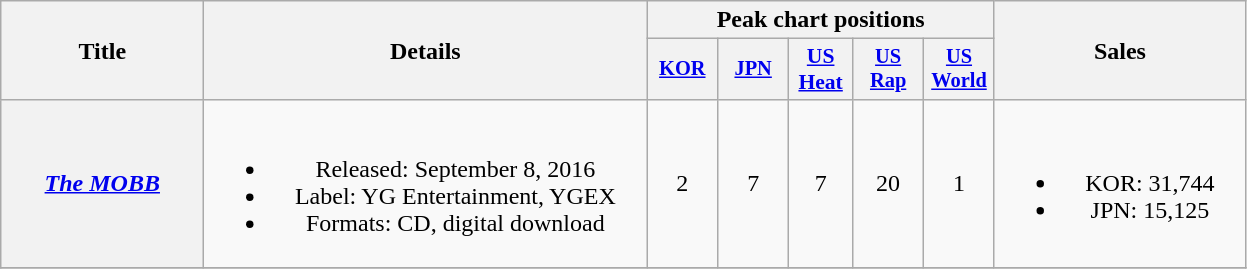<table class="wikitable plainrowheaders" style="text-align:center;">
<tr>
<th rowspan="2" style="width:8em;">Title</th>
<th rowspan="2" style="width:18em;">Details</th>
<th colspan="5">Peak chart positions</th>
<th rowspan="2" style="width:10em;">Sales</th>
</tr>
<tr>
<th scope="col" style="width:3em;font-size:85%;"><a href='#'>KOR</a><br></th>
<th scope="col" style="width:3em;font-size:85%;"><a href='#'>JPN</a><br></th>
<th scope="col" style="width:2.5em;font-size:90%;"><a href='#'>US<br>Heat</a><br></th>
<th scope="col" style="width:3em;font-size:85%;"><a href='#'>US<br>Rap</a><br></th>
<th scope="col" style="width:3em;font-size:85%;"><a href='#'>US World</a><br></th>
</tr>
<tr>
<th scope="row"><em><a href='#'>The MOBB</a></em></th>
<td><br><ul><li>Released: September 8, 2016</li><li>Label: YG Entertainment, YGEX</li><li>Formats: CD, digital download</li></ul></td>
<td>2</td>
<td>7</td>
<td>7</td>
<td>20</td>
<td>1</td>
<td><br><ul><li>KOR: 31,744</li><li>JPN: 15,125</li></ul></td>
</tr>
<tr>
</tr>
</table>
